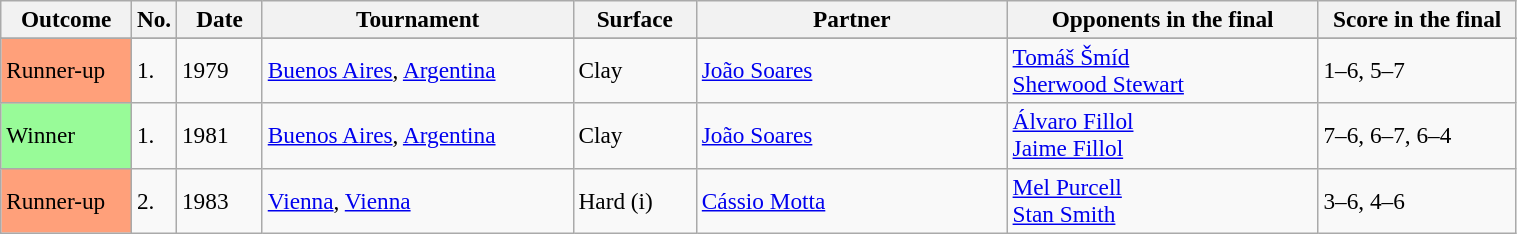<table class="sortable wikitable" style=font-size:97%>
<tr>
<th width=80>Outcome</th>
<th width=20>No.</th>
<th width=50>Date</th>
<th width=200>Tournament</th>
<th width=75>Surface</th>
<th width=200>Partner</th>
<th width=200>Opponents in the final</th>
<th width=125>Score in the final</th>
</tr>
<tr>
</tr>
<tr>
<td bgcolor=FFA07A>Runner-up</td>
<td>1.</td>
<td>1979</td>
<td><a href='#'>Buenos Aires</a>, <a href='#'>Argentina</a></td>
<td>Clay</td>
<td> <a href='#'>João Soares</a></td>
<td> <a href='#'>Tomáš Šmíd</a> <br>  <a href='#'>Sherwood Stewart</a></td>
<td>1–6, 5–7</td>
</tr>
<tr>
<td bgcolor=#98fb98>Winner</td>
<td>1.</td>
<td>1981</td>
<td><a href='#'>Buenos Aires</a>, <a href='#'>Argentina</a></td>
<td>Clay</td>
<td> <a href='#'>João Soares</a></td>
<td> <a href='#'>Álvaro Fillol</a> <br>  <a href='#'>Jaime Fillol</a></td>
<td>7–6, 6–7, 6–4</td>
</tr>
<tr>
<td bgcolor=FFA07A>Runner-up</td>
<td>2.</td>
<td>1983</td>
<td><a href='#'>Vienna</a>, <a href='#'>Vienna</a></td>
<td>Hard (i)</td>
<td> <a href='#'>Cássio Motta</a></td>
<td> <a href='#'>Mel Purcell</a> <br>  <a href='#'>Stan Smith</a></td>
<td>3–6, 4–6</td>
</tr>
</table>
